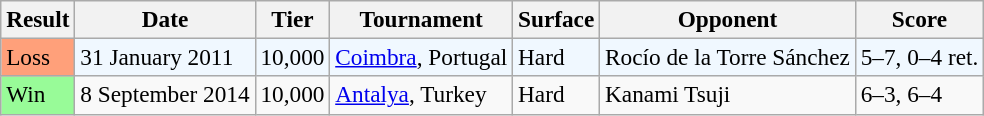<table class="sortable wikitable" style=font-size:97%>
<tr>
<th>Result</th>
<th>Date</th>
<th>Tier</th>
<th>Tournament</th>
<th>Surface</th>
<th>Opponent</th>
<th class="unsortable">Score</th>
</tr>
<tr style="background:#f0f8ff;">
<td style="background:#ffa07a;">Loss</td>
<td>31 January 2011</td>
<td>10,000</td>
<td><a href='#'>Coimbra</a>, Portugal</td>
<td>Hard</td>
<td> Rocío de la Torre Sánchez</td>
<td>5–7, 0–4 ret.</td>
</tr>
<tr>
<td style="background:#98fb98;">Win</td>
<td>8 September 2014</td>
<td>10,000</td>
<td><a href='#'>Antalya</a>, Turkey</td>
<td>Hard</td>
<td> Kanami Tsuji</td>
<td>6–3, 6–4</td>
</tr>
</table>
